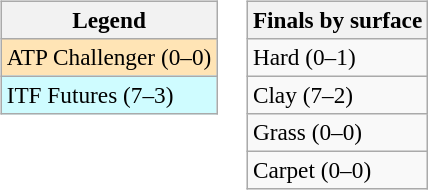<table>
<tr valign=top>
<td><br><table class=wikitable style=font-size:97%>
<tr>
<th>Legend</th>
</tr>
<tr bgcolor=moccasin>
<td>ATP Challenger (0–0)</td>
</tr>
<tr bgcolor=cffcff>
<td>ITF Futures (7–3)</td>
</tr>
</table>
</td>
<td><br><table class=wikitable style=font-size:97%>
<tr>
<th>Finals by surface</th>
</tr>
<tr>
<td>Hard (0–1)</td>
</tr>
<tr>
<td>Clay (7–2)</td>
</tr>
<tr>
<td>Grass (0–0)</td>
</tr>
<tr>
<td>Carpet (0–0)</td>
</tr>
</table>
</td>
</tr>
</table>
